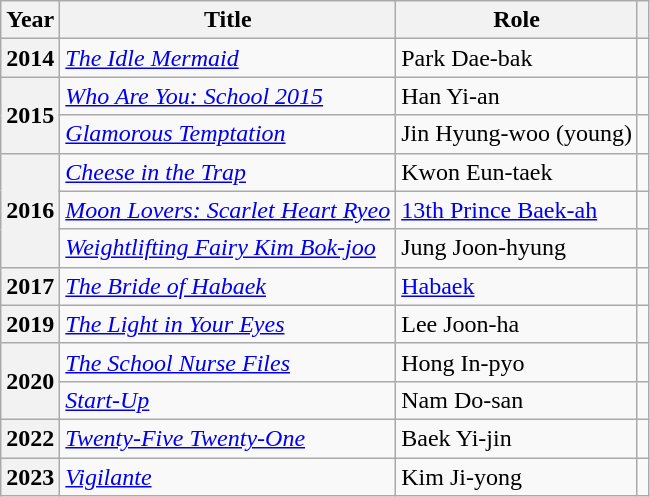<table class="wikitable plainrowheaders sortable">
<tr>
<th scope="col">Year</th>
<th scope="col">Title</th>
<th scope="col">Role</th>
<th scope="col" class="unsortable"></th>
</tr>
<tr>
<th scope="row">2014</th>
<td><em><a href='#'>The Idle Mermaid</a></em></td>
<td>Park Dae-bak</td>
<td style="text-align:center"></td>
</tr>
<tr>
<th scope="row" rowspan="2">2015</th>
<td><em><a href='#'>Who Are You: School 2015</a></em></td>
<td>Han Yi-an</td>
<td style="text-align:center"></td>
</tr>
<tr>
<td><em><a href='#'>Glamorous Temptation</a></em></td>
<td>Jin Hyung-woo (young)</td>
<td style="text-align:center"></td>
</tr>
<tr>
<th scope="row" rowspan="3">2016</th>
<td><a href='#'><em>Cheese in the Trap</em></a></td>
<td>Kwon Eun-taek</td>
<td style="text-align:center"></td>
</tr>
<tr>
<td><em><a href='#'>Moon Lovers: Scarlet Heart Ryeo</a></em></td>
<td><a href='#'>13th Prince Baek-ah</a></td>
<td style="text-align:center"></td>
</tr>
<tr>
<td><em><a href='#'>Weightlifting Fairy Kim Bok-joo</a></em></td>
<td>Jung Joon-hyung</td>
<td style="text-align:center"></td>
</tr>
<tr>
<th scope="row">2017</th>
<td><em><a href='#'>The Bride of Habaek</a></em></td>
<td><a href='#'>Habaek</a></td>
<td style="text-align:center"></td>
</tr>
<tr>
<th scope="row">2019</th>
<td><em><a href='#'>The Light in Your Eyes</a></em></td>
<td>Lee Joon-ha</td>
<td style="text-align:center"></td>
</tr>
<tr>
<th scope="row" rowspan="2">2020</th>
<td><em><a href='#'>The School Nurse Files</a></em></td>
<td>Hong In-pyo</td>
<td style="text-align:center"></td>
</tr>
<tr>
<td><em><a href='#'>Start-Up</a></em></td>
<td>Nam Do-san</td>
<td style="text-align:center"></td>
</tr>
<tr>
<th scope="row">2022</th>
<td><em><a href='#'>Twenty-Five Twenty-One</a></em></td>
<td>Baek Yi-jin</td>
<td style="text-align:center"></td>
</tr>
<tr>
<th scope="row">2023</th>
<td><em><a href='#'>Vigilante</a></em></td>
<td>Kim Ji-yong</td>
<td style="text-align:center"></td>
</tr>
</table>
